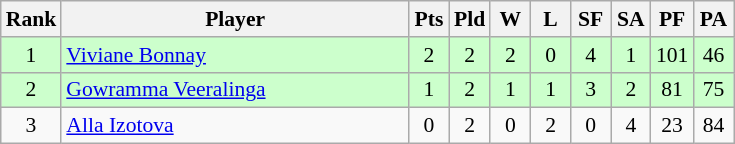<table class=wikitable style="text-align:center; font-size:90%">
<tr>
<th width="20">Rank</th>
<th width="225">Player</th>
<th width="20">Pts</th>
<th width="20">Pld</th>
<th width="20">W</th>
<th width="20">L</th>
<th width="20">SF</th>
<th width="20">SA</th>
<th width="20">PF</th>
<th width="20">PA</th>
</tr>
<tr bgcolor="#ccffcc">
<td>1</td>
<td style="text-align:left"> <a href='#'>Viviane Bonnay</a></td>
<td>2</td>
<td>2</td>
<td>2</td>
<td>0</td>
<td>4</td>
<td>1</td>
<td>101</td>
<td>46</td>
</tr>
<tr bgcolor="#ccffcc">
<td>2</td>
<td style="text-align:left"> <a href='#'>Gowramma Veeralinga</a></td>
<td>1</td>
<td>2</td>
<td>1</td>
<td>1</td>
<td>3</td>
<td>2</td>
<td>81</td>
<td>75</td>
</tr>
<tr>
<td>3</td>
<td style="text-align:left"> <a href='#'>Alla Izotova</a></td>
<td>0</td>
<td>2</td>
<td>0</td>
<td>2</td>
<td>0</td>
<td>4</td>
<td>23</td>
<td>84</td>
</tr>
</table>
